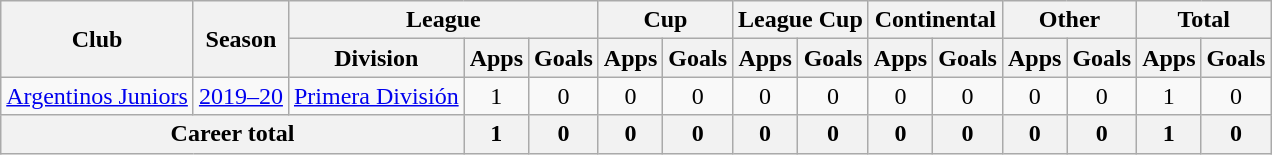<table class="wikitable" style="text-align:center">
<tr>
<th rowspan="2">Club</th>
<th rowspan="2">Season</th>
<th colspan="3">League</th>
<th colspan="2">Cup</th>
<th colspan="2">League Cup</th>
<th colspan="2">Continental</th>
<th colspan="2">Other</th>
<th colspan="2">Total</th>
</tr>
<tr>
<th>Division</th>
<th>Apps</th>
<th>Goals</th>
<th>Apps</th>
<th>Goals</th>
<th>Apps</th>
<th>Goals</th>
<th>Apps</th>
<th>Goals</th>
<th>Apps</th>
<th>Goals</th>
<th>Apps</th>
<th>Goals</th>
</tr>
<tr>
<td rowspan="1"><a href='#'>Argentinos Juniors</a></td>
<td><a href='#'>2019–20</a></td>
<td rowspan="1"><a href='#'>Primera División</a></td>
<td>1</td>
<td>0</td>
<td>0</td>
<td>0</td>
<td>0</td>
<td>0</td>
<td>0</td>
<td>0</td>
<td>0</td>
<td>0</td>
<td>1</td>
<td>0</td>
</tr>
<tr>
<th colspan="3">Career total</th>
<th>1</th>
<th>0</th>
<th>0</th>
<th>0</th>
<th>0</th>
<th>0</th>
<th>0</th>
<th>0</th>
<th>0</th>
<th>0</th>
<th>1</th>
<th>0</th>
</tr>
</table>
